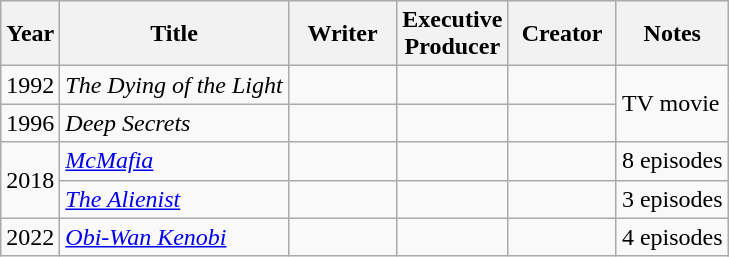<table class="wikitable">
<tr>
<th>Year</th>
<th>Title</th>
<th width=65>Writer</th>
<th width=65>Executive<br>Producer</th>
<th width=65>Creator</th>
<th>Notes</th>
</tr>
<tr>
<td>1992</td>
<td><em>The Dying of the Light</em></td>
<td></td>
<td></td>
<td></td>
<td rowspan=2>TV movie</td>
</tr>
<tr>
<td>1996</td>
<td><em>Deep Secrets</em></td>
<td></td>
<td></td>
<td></td>
</tr>
<tr>
<td rowspan="2">2018</td>
<td><em><a href='#'>McMafia</a></em></td>
<td></td>
<td></td>
<td></td>
<td>8 episodes</td>
</tr>
<tr>
<td><em><a href='#'>The Alienist</a></em></td>
<td></td>
<td></td>
<td></td>
<td>3 episodes</td>
</tr>
<tr>
<td>2022</td>
<td><em><a href='#'>Obi-Wan Kenobi</a></em></td>
<td></td>
<td></td>
<td></td>
<td>4 episodes</td>
</tr>
</table>
